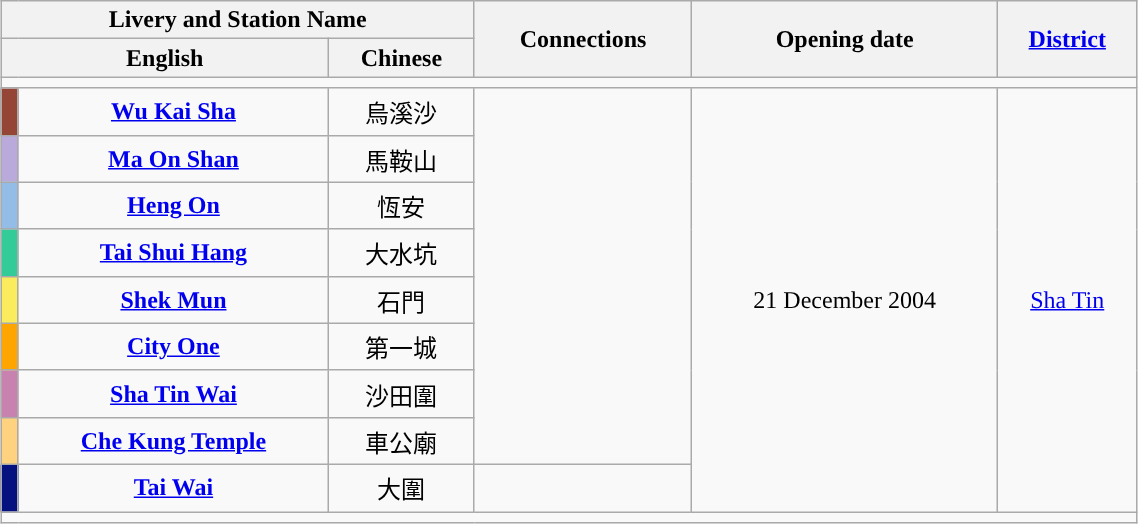<table class="wikitable" style="width: 60%; margin: 0.5em auto; text-align: center;">
<tr>
<th colspan="3">Livery and Station Name</th>
<th rowspan="2">Connections</th>
<th rowspan="2">Opening date</th>
<th rowspan="2"><a href='#'>District</a></th>
</tr>
<tr>
<th colspan="2">English</th>
<th>Chinese</th>
</tr>
<tr>
<td colspan="6"></td>
</tr>
<tr>
<td style="background:#954535"></td>
<td><strong><a href='#'>Wu Kai Sha</a></strong></td>
<td>烏溪沙</td>
<td rowspan="8"></td>
<td rowspan="9">21 December 2004</td>
<td rowspan="9"><a href='#'>Sha Tin</a></td>
</tr>
<tr>
<td style="background:#BAAADB"></td>
<td><strong><a href='#'>Ma On Shan</a></strong></td>
<td>馬鞍山</td>
</tr>
<tr>
<td style="background:#93BCE6"></td>
<td><strong><a href='#'>Heng On</a></strong></td>
<td>恆安</td>
</tr>
<tr>
<td style="background:#33CC99"></td>
<td><strong><a href='#'>Tai Shui Hang</a></strong></td>
<td>大水坑</td>
</tr>
<tr>
<td style="background:#FBEC5D"></td>
<td><strong><a href='#'>Shek Mun</a></strong></td>
<td>石門</td>
</tr>
<tr>
<td style="background:#FFA500"></td>
<td><strong><a href='#'>City One</a></strong></td>
<td>第一城</td>
</tr>
<tr>
<td style="background:#C882B0"></td>
<td><strong><a href='#'>Sha Tin Wai</a></strong></td>
<td>沙田圍</td>
</tr>
<tr>
<td style="background:#FFD280"></td>
<td><strong><a href='#'>Che Kung Temple</a></strong></td>
<td>車公廟</td>
</tr>
<tr>
<td style="background:#05117E"></td>
<td><strong><a href='#'>Tai Wai</a></strong></td>
<td>大圍</td>
<td></td>
</tr>
<tr>
<td colspan="6"></td>
</tr>
</table>
